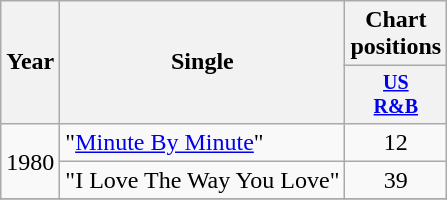<table class="wikitable" style="text-align:center;">
<tr>
<th rowspan="2">Year</th>
<th rowspan="2">Single</th>
<th>Chart positions</th>
</tr>
<tr style="font-size:smaller;">
<th width="40"><a href='#'>US<br>R&B</a></th>
</tr>
<tr>
<td rowspan="2">1980</td>
<td align="left">"<a href='#'>Minute By Minute</a>"</td>
<td>12</td>
</tr>
<tr>
<td align="left">"I Love The Way You Love"</td>
<td>39</td>
</tr>
<tr>
</tr>
</table>
